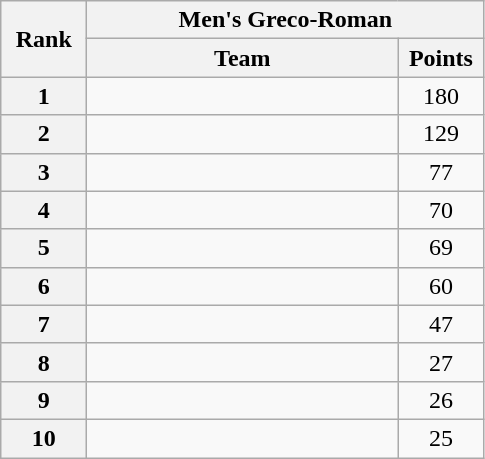<table class="wikitable" style="text-align:center;">
<tr>
<th rowspan="2" width="50">Rank</th>
<th colspan="2">Men's Greco-Roman</th>
</tr>
<tr>
<th width="200">Team</th>
<th width="50">Points</th>
</tr>
<tr>
<th>1</th>
<td align="left"></td>
<td>180</td>
</tr>
<tr>
<th>2</th>
<td align="left"></td>
<td>129</td>
</tr>
<tr>
<th>3</th>
<td align="left"></td>
<td>77</td>
</tr>
<tr>
<th>4</th>
<td align="left"></td>
<td>70</td>
</tr>
<tr>
<th>5</th>
<td align="left"></td>
<td>69</td>
</tr>
<tr>
<th>6</th>
<td align="left"></td>
<td>60</td>
</tr>
<tr>
<th>7</th>
<td align="left"></td>
<td>47</td>
</tr>
<tr>
<th>8</th>
<td align="left"></td>
<td>27</td>
</tr>
<tr>
<th>9</th>
<td align="left"></td>
<td>26</td>
</tr>
<tr>
<th>10</th>
<td align="left"></td>
<td>25</td>
</tr>
</table>
